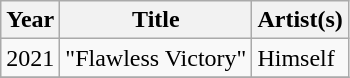<table class="wikitable sortable">
<tr>
<th scope="col">Year</th>
<th scope="col">Title</th>
<th scope="col">Artist(s)</th>
</tr>
<tr>
<td>2021</td>
<td>"Flawless Victory"</td>
<td>Himself</td>
</tr>
<tr>
</tr>
</table>
